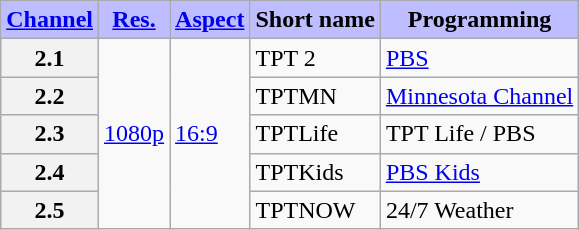<table class="wikitable">
<tr>
<th style="background-color: #bdbdff" scope="col"><a href='#'>Channel</a></th>
<th style="background-color: #bdbdff" scope="col"><a href='#'>Res.</a></th>
<th style="background-color: #bdbdff" scope="col"><a href='#'>Aspect</a></th>
<th style="background-color: #bdbdff" scope="col">Short name</th>
<th style="background-color: #bdbdff" scope="col">Programming</th>
</tr>
<tr>
<th scope = "row">2.1</th>
<td rowspan=5><a href='#'>1080p</a></td>
<td rowspan=5><a href='#'>16:9</a></td>
<td>TPT 2</td>
<td><a href='#'>PBS</a></td>
</tr>
<tr>
<th scope = "row">2.2</th>
<td>TPTMN</td>
<td><a href='#'>Minnesota Channel</a></td>
</tr>
<tr>
<th scope = "row">2.3</th>
<td>TPTLife</td>
<td>TPT Life / PBS</td>
</tr>
<tr>
<th scope = "row">2.4</th>
<td>TPTKids</td>
<td><a href='#'>PBS Kids</a></td>
</tr>
<tr>
<th scope = "row">2.5</th>
<td>TPTNOW</td>
<td>24/7 Weather</td>
</tr>
</table>
